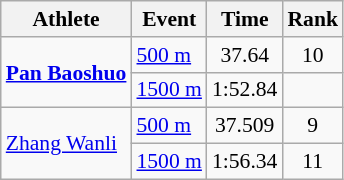<table class="wikitable" style="font-size:90%">
<tr>
<th>Athlete</th>
<th>Event</th>
<th>Time</th>
<th>Rank</th>
</tr>
<tr align=center>
<td align=left rowspan=2><strong><a href='#'>Pan Baoshuo</a></strong></td>
<td align=left><a href='#'>500 m</a></td>
<td>37.64</td>
<td>10</td>
</tr>
<tr align=center>
<td align=left><a href='#'>1500 m</a></td>
<td>1:52.84</td>
<td></td>
</tr>
<tr align=center>
<td align=left rowspan=2><a href='#'>Zhang Wanli</a></td>
<td align=left><a href='#'>500 m</a></td>
<td>37.509</td>
<td>9</td>
</tr>
<tr align=center>
<td align=left><a href='#'>1500 m</a></td>
<td>1:56.34</td>
<td>11</td>
</tr>
</table>
